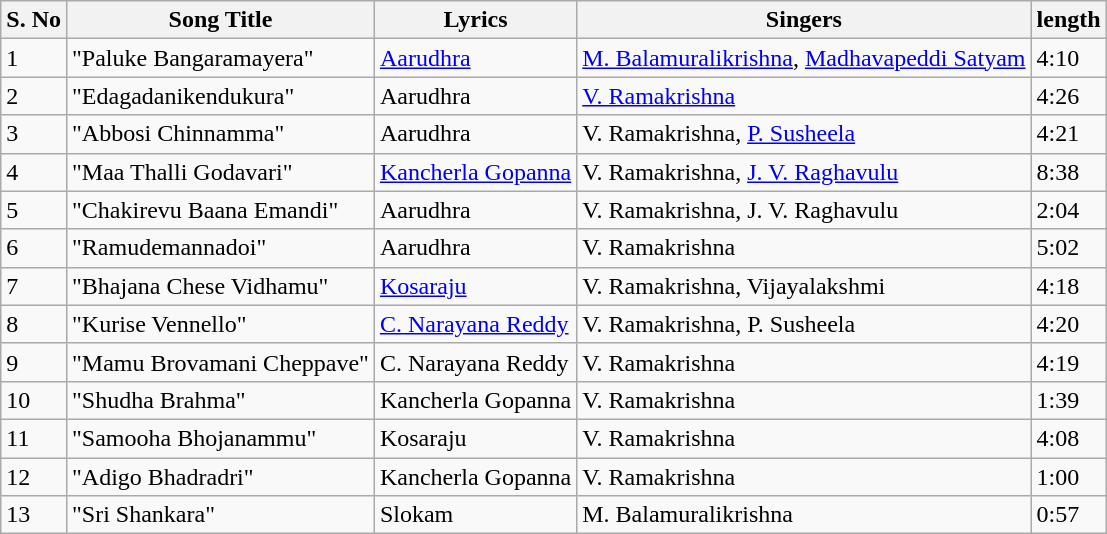<table class="wikitable">
<tr>
<th>S. No</th>
<th>Song Title</th>
<th>Lyrics</th>
<th>Singers</th>
<th>length</th>
</tr>
<tr>
<td>1</td>
<td>"Paluke Bangaramayera"</td>
<td><a href='#'>Aarudhra</a></td>
<td><a href='#'>M. Balamuralikrishna</a>, <a href='#'>Madhavapeddi Satyam</a></td>
<td>4:10</td>
</tr>
<tr>
<td>2</td>
<td>"Edagadanikendukura"</td>
<td>Aarudhra</td>
<td><a href='#'>V. Ramakrishna</a></td>
<td>4:26</td>
</tr>
<tr>
<td>3</td>
<td>"Abbosi Chinnamma"</td>
<td>Aarudhra</td>
<td>V. Ramakrishna, <a href='#'>P. Susheela</a></td>
<td>4:21</td>
</tr>
<tr>
<td>4</td>
<td>"Maa Thalli Godavari"</td>
<td><a href='#'>Kancherla Gopanna</a></td>
<td>V. Ramakrishna, <a href='#'>J. V. Raghavulu</a></td>
<td>8:38</td>
</tr>
<tr>
<td>5</td>
<td>"Chakirevu Baana Emandi"</td>
<td>Aarudhra</td>
<td>V. Ramakrishna, J. V. Raghavulu</td>
<td>2:04</td>
</tr>
<tr>
<td>6</td>
<td>"Ramudemannadoi"</td>
<td>Aarudhra</td>
<td>V. Ramakrishna</td>
<td>5:02</td>
</tr>
<tr>
<td>7</td>
<td>"Bhajana Chese Vidhamu"</td>
<td><a href='#'>Kosaraju</a></td>
<td>V. Ramakrishna, Vijayalakshmi</td>
<td>4:18</td>
</tr>
<tr>
<td>8</td>
<td>"Kurise Vennello"</td>
<td><a href='#'>C. Narayana Reddy</a></td>
<td>V. Ramakrishna, P. Susheela</td>
<td>4:20</td>
</tr>
<tr>
<td>9</td>
<td>"Mamu Brovamani Cheppave"</td>
<td>C. Narayana Reddy</td>
<td>V. Ramakrishna</td>
<td>4:19</td>
</tr>
<tr>
<td>10</td>
<td>"Shudha Brahma"</td>
<td>Kancherla Gopanna</td>
<td>V. Ramakrishna</td>
<td>1:39</td>
</tr>
<tr>
<td>11</td>
<td>"Samooha Bhojanammu"</td>
<td>Kosaraju</td>
<td>V. Ramakrishna</td>
<td>4:08</td>
</tr>
<tr>
<td>12</td>
<td>"Adigo Bhadradri"</td>
<td>Kancherla Gopanna</td>
<td>V. Ramakrishna</td>
<td>1:00</td>
</tr>
<tr>
<td>13</td>
<td>"Sri Shankara"</td>
<td>Slokam</td>
<td>M. Balamuralikrishna</td>
<td>0:57</td>
</tr>
</table>
